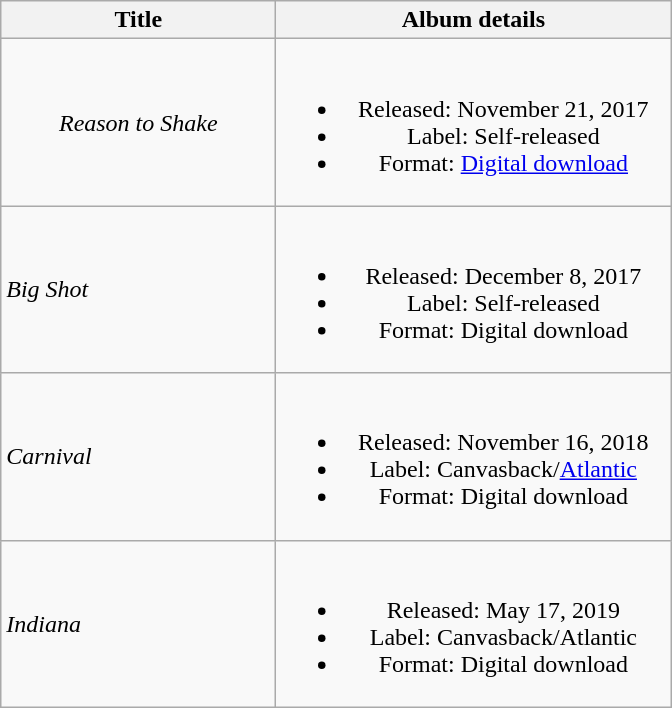<table class="wikitable plainrowheaders" style="text-align:center;">
<tr>
<th scope="col" style="width:11em;">Title</th>
<th scope="col" style="width:16em;">Album details</th>
</tr>
<tr>
<td> <em>Reason to Shake</em></td>
<td><br><ul><li>Released: November 21, 2017</li><li>Label: Self-released</li><li>Format: <a href='#'>Digital download</a></li></ul></td>
</tr>
<tr>
<td style="text-align:left;"><em>Big Shot</em></td>
<td><br><ul><li>Released: December 8, 2017</li><li>Label: Self-released</li><li>Format: Digital download</li></ul></td>
</tr>
<tr>
<td style="text-align:left;"><em>Carnival</em></td>
<td><br><ul><li>Released: November 16, 2018</li><li>Label: Canvasback/<a href='#'>Atlantic</a></li><li>Format: Digital download</li></ul></td>
</tr>
<tr>
<td style="text-align:left;"><em>Indiana</em></td>
<td><br><ul><li>Released: May 17, 2019</li><li>Label: Canvasback/Atlantic</li><li>Format: Digital download</li></ul></td>
</tr>
</table>
